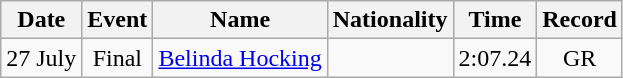<table class=wikitable style=text-align:center>
<tr>
<th>Date</th>
<th>Event</th>
<th>Name</th>
<th>Nationality</th>
<th>Time</th>
<th>Record</th>
</tr>
<tr>
<td>27 July</td>
<td>Final</td>
<td align=left><a href='#'>Belinda Hocking</a></td>
<td align=left></td>
<td>2:07.24</td>
<td>GR</td>
</tr>
</table>
